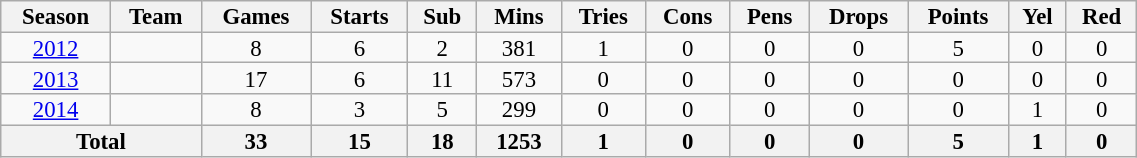<table class="wikitable" style="text-align:center; line-height:90%; font-size:95%; width:60%;">
<tr>
<th>Season</th>
<th>Team</th>
<th>Games</th>
<th>Starts</th>
<th>Sub</th>
<th>Mins</th>
<th>Tries</th>
<th>Cons</th>
<th>Pens</th>
<th>Drops</th>
<th>Points</th>
<th>Yel</th>
<th>Red</th>
</tr>
<tr>
<td><a href='#'>2012</a></td>
<td></td>
<td>8</td>
<td>6</td>
<td>2</td>
<td>381</td>
<td>1</td>
<td>0</td>
<td>0</td>
<td>0</td>
<td>5</td>
<td>0</td>
<td>0</td>
</tr>
<tr>
<td><a href='#'>2013</a></td>
<td></td>
<td>17</td>
<td>6</td>
<td>11</td>
<td>573</td>
<td>0</td>
<td>0</td>
<td>0</td>
<td>0</td>
<td>0</td>
<td>0</td>
<td>0</td>
</tr>
<tr>
<td><a href='#'>2014</a></td>
<td></td>
<td>8</td>
<td>3</td>
<td>5</td>
<td>299</td>
<td>0</td>
<td>0</td>
<td>0</td>
<td>0</td>
<td>0</td>
<td>1</td>
<td>0</td>
</tr>
<tr>
<th colspan="2">Total</th>
<th>33</th>
<th>15</th>
<th>18</th>
<th>1253</th>
<th>1</th>
<th>0</th>
<th>0</th>
<th>0</th>
<th>5</th>
<th>1</th>
<th>0</th>
</tr>
</table>
